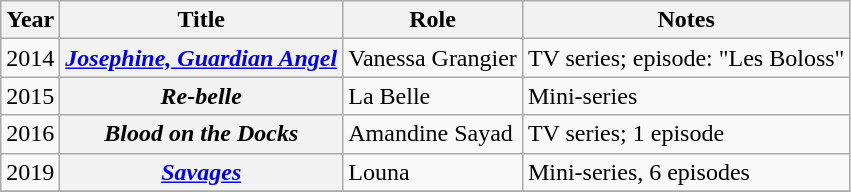<table class="wikitable plainrowheaders sortable">
<tr>
<th scope="col">Year</th>
<th scope="col">Title</th>
<th scope="col">Role</th>
<th class="unsortable">Notes</th>
</tr>
<tr>
<td>2014</td>
<th scope="row"><em><a href='#'>Josephine, Guardian Angel</a></em></th>
<td>Vanessa Grangier</td>
<td>TV series; episode: "Les Boloss"</td>
</tr>
<tr>
<td>2015</td>
<th scope="row"><em>Re-belle</em></th>
<td>La Belle</td>
<td>Mini-series</td>
</tr>
<tr>
<td>2016</td>
<th scope="row"><em>Blood on the Docks</em></th>
<td>Amandine Sayad</td>
<td>TV series; 1 episode</td>
</tr>
<tr>
<td>2019</td>
<th scope="row"><em><a href='#'>Savages</a></em></th>
<td>Louna</td>
<td>Mini-series, 6 episodes</td>
</tr>
<tr>
</tr>
</table>
